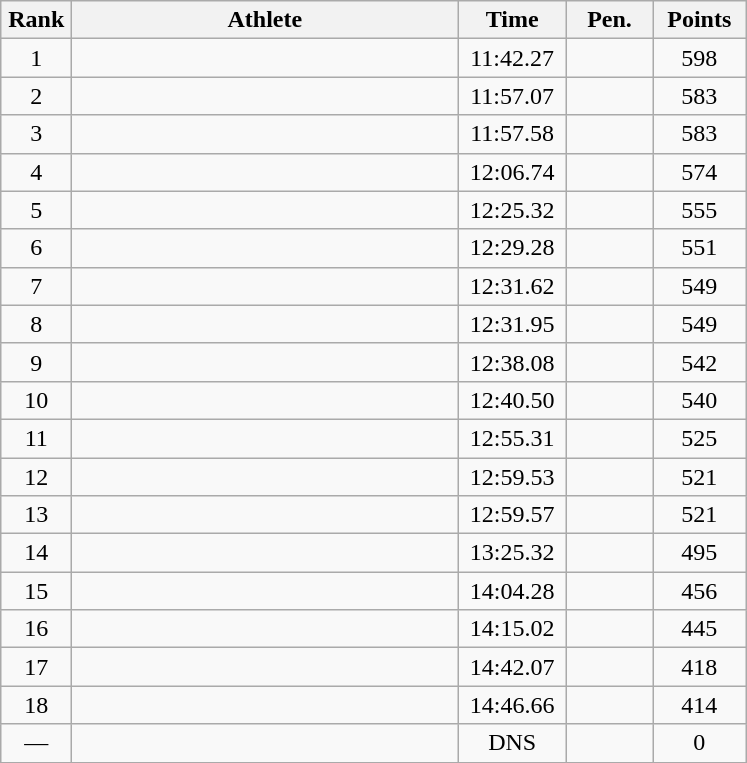<table class=wikitable style="text-align:center">
<tr>
<th width=40>Rank</th>
<th width=250>Athlete</th>
<th width=65>Time</th>
<th width=50>Pen.</th>
<th width=55>Points</th>
</tr>
<tr>
<td>1</td>
<td align=left></td>
<td>11:42.27</td>
<td></td>
<td>598</td>
</tr>
<tr>
<td>2</td>
<td align=left></td>
<td>11:57.07</td>
<td></td>
<td>583</td>
</tr>
<tr>
<td>3</td>
<td align=left></td>
<td>11:57.58</td>
<td></td>
<td>583</td>
</tr>
<tr>
<td>4</td>
<td align=left></td>
<td>12:06.74</td>
<td></td>
<td>574</td>
</tr>
<tr>
<td>5</td>
<td align=left></td>
<td>12:25.32</td>
<td></td>
<td>555</td>
</tr>
<tr>
<td>6</td>
<td align=left></td>
<td>12:29.28</td>
<td></td>
<td>551</td>
</tr>
<tr>
<td>7</td>
<td align=left></td>
<td>12:31.62</td>
<td></td>
<td>549</td>
</tr>
<tr>
<td>8</td>
<td align=left></td>
<td>12:31.95</td>
<td></td>
<td>549</td>
</tr>
<tr>
<td>9</td>
<td align=left></td>
<td>12:38.08</td>
<td></td>
<td>542</td>
</tr>
<tr>
<td>10</td>
<td align=left></td>
<td>12:40.50</td>
<td></td>
<td>540</td>
</tr>
<tr>
<td>11</td>
<td align=left></td>
<td>12:55.31</td>
<td></td>
<td>525</td>
</tr>
<tr>
<td>12</td>
<td align=left></td>
<td>12:59.53</td>
<td></td>
<td>521</td>
</tr>
<tr>
<td>13</td>
<td align=left></td>
<td>12:59.57</td>
<td></td>
<td>521</td>
</tr>
<tr>
<td>14</td>
<td align=left></td>
<td>13:25.32</td>
<td></td>
<td>495</td>
</tr>
<tr>
<td>15</td>
<td align=left></td>
<td>14:04.28</td>
<td></td>
<td>456</td>
</tr>
<tr>
<td>16</td>
<td align=left></td>
<td>14:15.02</td>
<td></td>
<td>445</td>
</tr>
<tr>
<td>17</td>
<td align=left></td>
<td>14:42.07</td>
<td></td>
<td>418</td>
</tr>
<tr>
<td>18</td>
<td align=left></td>
<td>14:46.66</td>
<td></td>
<td>414</td>
</tr>
<tr>
<td>—</td>
<td align=left></td>
<td>DNS</td>
<td></td>
<td>0</td>
</tr>
</table>
